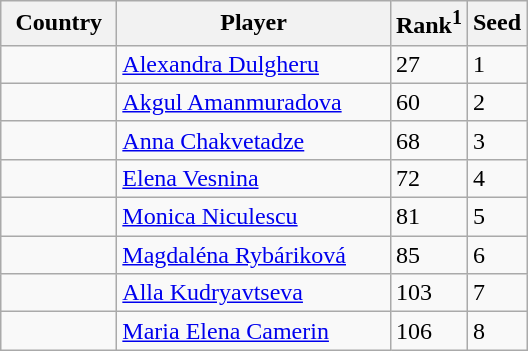<table class="sortable wikitable">
<tr>
<th width="70">Country</th>
<th width="175">Player</th>
<th>Rank<sup>1</sup></th>
<th>Seed</th>
</tr>
<tr>
<td></td>
<td><a href='#'>Alexandra Dulgheru</a></td>
<td>27</td>
<td>1</td>
</tr>
<tr>
<td></td>
<td><a href='#'>Akgul Amanmuradova</a></td>
<td>60</td>
<td>2</td>
</tr>
<tr>
<td></td>
<td><a href='#'>Anna Chakvetadze</a></td>
<td>68</td>
<td>3</td>
</tr>
<tr>
<td></td>
<td><a href='#'>Elena Vesnina</a></td>
<td>72</td>
<td>4</td>
</tr>
<tr>
<td></td>
<td><a href='#'>Monica Niculescu</a></td>
<td>81</td>
<td>5</td>
</tr>
<tr>
<td></td>
<td><a href='#'>Magdaléna Rybáriková</a></td>
<td>85</td>
<td>6</td>
</tr>
<tr>
<td></td>
<td><a href='#'>Alla Kudryavtseva</a></td>
<td>103</td>
<td>7</td>
</tr>
<tr>
<td></td>
<td><a href='#'>Maria Elena Camerin</a></td>
<td>106</td>
<td>8</td>
</tr>
</table>
